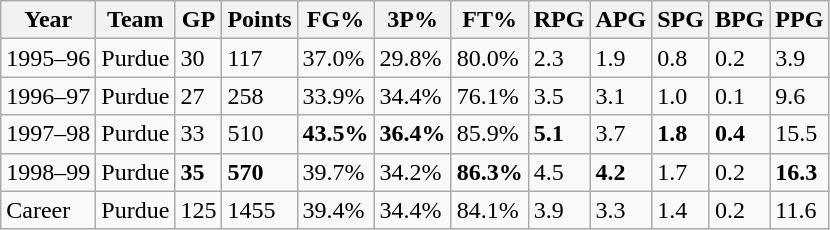<table class="wikitable">
<tr>
<th>Year</th>
<th>Team</th>
<th>GP</th>
<th>Points</th>
<th>FG%</th>
<th>3P%</th>
<th>FT%</th>
<th>RPG</th>
<th>APG</th>
<th>SPG</th>
<th>BPG</th>
<th>PPG</th>
</tr>
<tr>
<td>1995–96</td>
<td>Purdue</td>
<td>30</td>
<td>117</td>
<td>37.0%</td>
<td>29.8%</td>
<td>80.0%</td>
<td>2.3</td>
<td>1.9</td>
<td>0.8</td>
<td>0.2</td>
<td>3.9</td>
</tr>
<tr>
<td>1996–97</td>
<td>Purdue</td>
<td>27</td>
<td>258</td>
<td>33.9%</td>
<td>34.4%</td>
<td>76.1%</td>
<td>3.5</td>
<td>3.1</td>
<td>1.0</td>
<td>0.1</td>
<td>9.6</td>
</tr>
<tr>
<td>1997–98</td>
<td>Purdue</td>
<td>33</td>
<td>510</td>
<td><strong>43.5%</strong></td>
<td><strong>36.4%</strong></td>
<td>85.9%</td>
<td><strong>5.1</strong></td>
<td>3.7</td>
<td><strong>1.8</strong></td>
<td><strong>0.4</strong></td>
<td>15.5</td>
</tr>
<tr>
<td>1998–99</td>
<td>Purdue</td>
<td><strong>35</strong></td>
<td><strong>570</strong></td>
<td>39.7%</td>
<td>34.2%</td>
<td><strong>86.3%</strong></td>
<td>4.5</td>
<td><strong>4.2</strong></td>
<td>1.7</td>
<td>0.2</td>
<td><strong>16.3</strong></td>
</tr>
<tr>
<td>Career</td>
<td>Purdue</td>
<td>125</td>
<td>1455</td>
<td>39.4%</td>
<td>34.4%</td>
<td>84.1%</td>
<td>3.9</td>
<td>3.3</td>
<td>1.4</td>
<td>0.2</td>
<td>11.6</td>
</tr>
</table>
